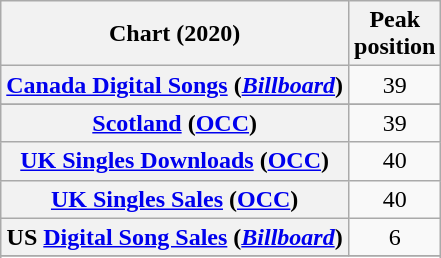<table class="wikitable sortable plainrowheaders" style="text-align:center">
<tr>
<th scope="col">Chart (2020)</th>
<th scope="col">Peak<br> position</th>
</tr>
<tr>
<th scope="row"><a href='#'>Canada Digital Songs</a> (<em><a href='#'>Billboard</a></em>)</th>
<td>39</td>
</tr>
<tr>
</tr>
<tr>
<th scope="row"><a href='#'>Scotland</a> (<a href='#'>OCC</a>)</th>
<td>39</td>
</tr>
<tr>
<th scope="row"><a href='#'>UK Singles Downloads</a> (<a href='#'>OCC</a>)</th>
<td>40</td>
</tr>
<tr>
<th scope="row"><a href='#'>UK Singles Sales</a> (<a href='#'>OCC</a>)</th>
<td>40</td>
</tr>
<tr>
<th scope="row">US <a href='#'>Digital Song Sales</a> (<em><a href='#'>Billboard</a></em>)</th>
<td>6</td>
</tr>
<tr>
</tr>
<tr>
</tr>
</table>
